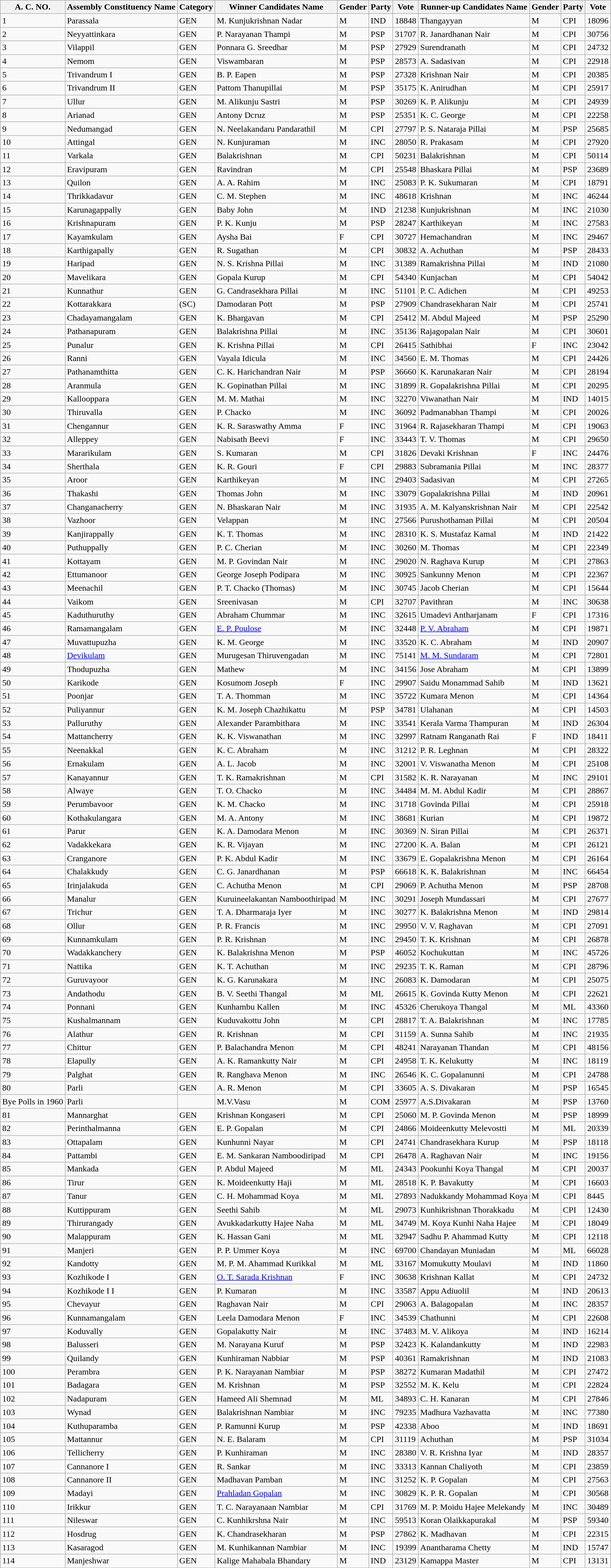<table class="wikitable">
<tr>
<th>A. C. NO.</th>
<th>Assembly Constituency Name</th>
<th>Category</th>
<th>Winner Candidates Name</th>
<th>Gender</th>
<th>Party</th>
<th>Vote</th>
<th>Runner-up Candidates Name</th>
<th>Gender</th>
<th>Party</th>
<th>Vote</th>
</tr>
<tr>
<td>1</td>
<td>Parassala</td>
<td>GEN</td>
<td>M.  Kunjukrishnan Nadar</td>
<td>M</td>
<td>IND</td>
<td>18848</td>
<td>Thangayyan</td>
<td>M</td>
<td>CPI</td>
<td>18096</td>
</tr>
<tr>
<td>2</td>
<td>Neyyattinkara</td>
<td>GEN</td>
<td>P. Narayanan Thampi</td>
<td>M</td>
<td>PSP</td>
<td>31707</td>
<td>R. Janardhanan Nair</td>
<td>M</td>
<td>CPI</td>
<td>30756</td>
</tr>
<tr>
<td>3</td>
<td>Vilappil</td>
<td>GEN</td>
<td>Ponnara G. Sreedhar</td>
<td>M</td>
<td>PSP</td>
<td>27929</td>
<td>Surendranath</td>
<td>M</td>
<td>CPI</td>
<td>24732</td>
</tr>
<tr>
<td>4</td>
<td>Nemom</td>
<td>GEN</td>
<td>Viswambaran</td>
<td>M</td>
<td>PSP</td>
<td>28573</td>
<td>A. Sadasivan</td>
<td>M</td>
<td>CPI</td>
<td>22918</td>
</tr>
<tr>
<td>5</td>
<td>Trivandrum I</td>
<td>GEN</td>
<td>B. P. Eapen</td>
<td>M</td>
<td>PSP</td>
<td>27328</td>
<td>Krishnan Nair</td>
<td>M</td>
<td>CPI</td>
<td>20385</td>
</tr>
<tr>
<td>6</td>
<td>Trivandrum II</td>
<td>GEN</td>
<td>Pattom Thanupillai</td>
<td>M</td>
<td>PSP</td>
<td>35175</td>
<td>K. Anirudhan</td>
<td>M</td>
<td>CPI</td>
<td>25917</td>
</tr>
<tr>
<td>7</td>
<td>Ullur</td>
<td>GEN</td>
<td>M. Alikunju Sastri</td>
<td>M</td>
<td>PSP</td>
<td>30269</td>
<td>K. P. Alikunju</td>
<td>M</td>
<td>CPI</td>
<td>24939</td>
</tr>
<tr>
<td>8</td>
<td>Arianad</td>
<td>GEN</td>
<td>Antony Dcruz</td>
<td>M</td>
<td>PSP</td>
<td>25351</td>
<td>K. C. George</td>
<td>M</td>
<td>CPI</td>
<td>22258</td>
</tr>
<tr>
<td>9</td>
<td>Nedumangad</td>
<td>GEN</td>
<td>N. Neelakandaru Pandarathil</td>
<td>M</td>
<td>CPI</td>
<td>27797</td>
<td>P. S. Nataraja Pillai</td>
<td>M</td>
<td>PSP</td>
<td>25685</td>
</tr>
<tr>
<td>10</td>
<td>Attingal</td>
<td>GEN</td>
<td>N. Kunjuraman</td>
<td>M</td>
<td>INC</td>
<td>28050</td>
<td>R. Prakasam</td>
<td>M</td>
<td>CPI</td>
<td>27920</td>
</tr>
<tr>
<td>11</td>
<td>Varkala</td>
<td>GEN</td>
<td>Balakrishnan</td>
<td>M</td>
<td>CPI</td>
<td>50231</td>
<td>Balakrishnan</td>
<td>M</td>
<td>CPI</td>
<td>50114</td>
</tr>
<tr>
<td>12</td>
<td>Eravipuram</td>
<td>GEN</td>
<td>Ravindran</td>
<td>M</td>
<td>CPI</td>
<td>25548</td>
<td>Bhaskara Pillai</td>
<td>M</td>
<td>PSP</td>
<td>23689</td>
</tr>
<tr>
<td>13</td>
<td>Quilon</td>
<td>GEN</td>
<td>A. A. Rahim</td>
<td>M</td>
<td>INC</td>
<td>25083</td>
<td>P. K. Sukumaran</td>
<td>M</td>
<td>CPI</td>
<td>18791</td>
</tr>
<tr>
<td>14</td>
<td>Thrikkadavur</td>
<td>GEN</td>
<td>C. M. Stephen</td>
<td>M</td>
<td>INC</td>
<td>48618</td>
<td>Krishnan</td>
<td>M</td>
<td>INC</td>
<td>46244</td>
</tr>
<tr>
<td>15</td>
<td>Karunagappally</td>
<td>GEN</td>
<td>Baby John</td>
<td>M</td>
<td>IND</td>
<td>21238</td>
<td>Kunjukrishnan</td>
<td>M</td>
<td>INC</td>
<td>21030</td>
</tr>
<tr>
<td>16</td>
<td>Krishnapuram</td>
<td>GEN</td>
<td>P. K. Kunju</td>
<td>M</td>
<td>PSP</td>
<td>28247</td>
<td>Karthikeyan</td>
<td>M</td>
<td>INC</td>
<td>27583</td>
</tr>
<tr>
<td>17</td>
<td>Kayamkulam</td>
<td>GEN</td>
<td>Aysha Bai</td>
<td>F</td>
<td>CPI</td>
<td>30727</td>
<td>Hemachandran</td>
<td>M</td>
<td>INC</td>
<td>29467</td>
</tr>
<tr>
<td>18</td>
<td>Karthigapally</td>
<td>GEN</td>
<td>R. Sugathan</td>
<td>M</td>
<td>CPI</td>
<td>30832</td>
<td>A. Achuthan</td>
<td>M</td>
<td>PSP</td>
<td>28433</td>
</tr>
<tr>
<td>19</td>
<td>Haripad</td>
<td>GEN</td>
<td>N. S. Krishna Pillai</td>
<td>M</td>
<td>INC</td>
<td>31389</td>
<td>Ramakrishna Pillai</td>
<td>M</td>
<td>IND</td>
<td>21080</td>
</tr>
<tr>
<td>20</td>
<td>Mavelikara</td>
<td>GEN</td>
<td>Gopala Kurup</td>
<td>M</td>
<td>CPI</td>
<td>54340</td>
<td>Kunjachan</td>
<td>M</td>
<td>CPI</td>
<td>54042</td>
</tr>
<tr>
<td>21</td>
<td>Kunnathur</td>
<td>GEN</td>
<td>G. Candrasekhara Pillai</td>
<td>M</td>
<td>INC</td>
<td>51101</td>
<td>P. C. Adichen</td>
<td>M</td>
<td>CPI</td>
<td>49253</td>
</tr>
<tr>
<td>22</td>
<td>Kottarakkara</td>
<td>(SC)</td>
<td>Damodaran Pott</td>
<td>M</td>
<td>PSP</td>
<td>27909</td>
<td>Chandrasekharan Nair</td>
<td>M</td>
<td>CPI</td>
<td>25741</td>
</tr>
<tr>
<td>23</td>
<td>Chadayamangalam</td>
<td>GEN</td>
<td>K. Bhargavan</td>
<td>M</td>
<td>CPI</td>
<td>25412</td>
<td>M. Abdul Majeed</td>
<td>M</td>
<td>PSP</td>
<td>25290</td>
</tr>
<tr>
<td>24</td>
<td>Pathanapuram</td>
<td>GEN</td>
<td>Balakrishna Pillai</td>
<td>M</td>
<td>INC</td>
<td>35136</td>
<td>Rajagopalan Nair</td>
<td>M</td>
<td>CPI</td>
<td>30601</td>
</tr>
<tr>
<td>25</td>
<td>Punalur</td>
<td>GEN</td>
<td>K. Krishna Pillai</td>
<td>M</td>
<td>CPI</td>
<td>26415</td>
<td>Sathibhai</td>
<td>F</td>
<td>INC</td>
<td>23042</td>
</tr>
<tr>
<td>26</td>
<td>Ranni</td>
<td>GEN</td>
<td>Vayala Idicula</td>
<td>M</td>
<td>INC</td>
<td>34560</td>
<td>E. M. Thomas</td>
<td>M</td>
<td>CPI</td>
<td>24426</td>
</tr>
<tr>
<td>27</td>
<td>Pathanamthitta</td>
<td>GEN</td>
<td>C. K. Harichandran Nair</td>
<td>M</td>
<td>PSP</td>
<td>36660</td>
<td>K. Karunakaran Nair</td>
<td>M</td>
<td>CPI</td>
<td>28194</td>
</tr>
<tr>
<td>28</td>
<td>Aranmula</td>
<td>GEN</td>
<td>K. Gopinathan Pillai</td>
<td>M</td>
<td>INC</td>
<td>31899</td>
<td>R. Gopalakrishna Pillai</td>
<td>M</td>
<td>CPI</td>
<td>20295</td>
</tr>
<tr>
<td>29</td>
<td>Kallooppara</td>
<td>GEN</td>
<td>M. M. Mathai</td>
<td>M</td>
<td>INC</td>
<td>32270</td>
<td>Viwanathan Nair</td>
<td>M</td>
<td>IND</td>
<td>14015</td>
</tr>
<tr>
<td>30</td>
<td>Thiruvalla</td>
<td>GEN</td>
<td>P. Chacko</td>
<td>M</td>
<td>INC</td>
<td>36092</td>
<td>Padmanabhan Thampi</td>
<td>M</td>
<td>CPI</td>
<td>20026</td>
</tr>
<tr>
<td>31</td>
<td>Chengannur</td>
<td>GEN</td>
<td>K. R. Saraswathy Amma</td>
<td>F</td>
<td>INC</td>
<td>31964</td>
<td>R. Rajasekharan Thampi</td>
<td>M</td>
<td>CPI</td>
<td>19063</td>
</tr>
<tr>
<td>32</td>
<td>Alleppey</td>
<td>GEN</td>
<td>Nabisath Beevi</td>
<td>F</td>
<td>INC</td>
<td>33443</td>
<td>T. V. Thomas</td>
<td>M</td>
<td>CPI</td>
<td>29650</td>
</tr>
<tr>
<td>33</td>
<td>Mararikulam</td>
<td>GEN</td>
<td>S. Kumaran</td>
<td>M</td>
<td>CPI</td>
<td>31826</td>
<td>Devaki Krishnan</td>
<td>F</td>
<td>INC</td>
<td>24476</td>
</tr>
<tr>
<td>34</td>
<td>Sherthala</td>
<td>GEN</td>
<td>K. R. Gouri</td>
<td>F</td>
<td>CPI</td>
<td>29883</td>
<td>Subramania Pillai</td>
<td>M</td>
<td>INC</td>
<td>28377</td>
</tr>
<tr>
<td>35</td>
<td>Aroor</td>
<td>GEN</td>
<td>Karthikeyan</td>
<td>M</td>
<td>INC</td>
<td>29403</td>
<td>Sadasivan</td>
<td>M</td>
<td>CPI</td>
<td>27265</td>
</tr>
<tr>
<td>36</td>
<td>Thakashi</td>
<td>GEN</td>
<td>Thomas John</td>
<td>M</td>
<td>INC</td>
<td>33079</td>
<td>Gopalakrishna Pillai</td>
<td>M</td>
<td>IND</td>
<td>20961</td>
</tr>
<tr>
<td>37</td>
<td>Changanacherry</td>
<td>GEN</td>
<td>N. Bhaskaran Nair</td>
<td>M</td>
<td>INC</td>
<td>31935</td>
<td>A. M. Kalyanskrishnan Nair</td>
<td>M</td>
<td>CPI</td>
<td>22542</td>
</tr>
<tr>
<td>38</td>
<td>Vazhoor</td>
<td>GEN</td>
<td>Velappan</td>
<td>M</td>
<td>INC</td>
<td>27566</td>
<td>Purushothaman Pillai</td>
<td>M</td>
<td>CPI</td>
<td>20504</td>
</tr>
<tr>
<td>39</td>
<td>Kanjirappally</td>
<td>GEN</td>
<td>K. T. Thomas</td>
<td>M</td>
<td>INC</td>
<td>28310</td>
<td>K. S. Mustafaz Kamal</td>
<td>M</td>
<td>IND</td>
<td>21422</td>
</tr>
<tr>
<td>40</td>
<td>Puthuppally</td>
<td>GEN</td>
<td>P. C. Cherian</td>
<td>M</td>
<td>INC</td>
<td>30260</td>
<td>M. Thomas</td>
<td>M</td>
<td>CPI</td>
<td>22349</td>
</tr>
<tr>
<td>41</td>
<td>Kottayam</td>
<td>GEN</td>
<td>M. P. Govindan Nair</td>
<td>M</td>
<td>INC</td>
<td>29020</td>
<td>N. Raghava Kurup</td>
<td>M</td>
<td>CPI</td>
<td>27863</td>
</tr>
<tr>
<td>42</td>
<td>Ettumanoor</td>
<td>GEN</td>
<td>George Joseph Podipara</td>
<td>M</td>
<td>INC</td>
<td>30925</td>
<td>Sankunny Menon</td>
<td>M</td>
<td>CPI</td>
<td>22367</td>
</tr>
<tr>
<td>43</td>
<td>Meenachil</td>
<td>GEN</td>
<td>P. T. Chacko (Thomas)</td>
<td>M</td>
<td>INC</td>
<td>30745</td>
<td>Jacob Cherian</td>
<td>M</td>
<td>CPI</td>
<td>15644</td>
</tr>
<tr>
<td>44</td>
<td>Vaikom</td>
<td>GEN</td>
<td>Sreenivasan</td>
<td>M</td>
<td>CPI</td>
<td>32707</td>
<td>Pavithran</td>
<td>M</td>
<td>INC</td>
<td>30638</td>
</tr>
<tr>
<td>45</td>
<td>Kaduthuruthy</td>
<td>GEN</td>
<td>Abraham Chummar</td>
<td>M</td>
<td>INC</td>
<td>32615</td>
<td>Umadevi Antharjanam</td>
<td>F</td>
<td>CPI</td>
<td>17316</td>
</tr>
<tr>
<td>46</td>
<td>Ramamangalam</td>
<td>GEN</td>
<td><a href='#'>E. P. Poulose</a></td>
<td>M</td>
<td>INC</td>
<td>32448</td>
<td><a href='#'>P. V. Abraham</a></td>
<td>M</td>
<td>CPI</td>
<td>19871</td>
</tr>
<tr>
<td>47</td>
<td>Muvattupuzha</td>
<td>GEN</td>
<td>K. M. George</td>
<td>M</td>
<td>INC</td>
<td>33520</td>
<td>K. C. Abraham</td>
<td>M</td>
<td>IND</td>
<td>20907</td>
</tr>
<tr>
<td>48</td>
<td><a href='#'>Devikulam</a></td>
<td>GEN</td>
<td>Murugesan Thiruvengadan</td>
<td>M</td>
<td>INC</td>
<td>75141</td>
<td><a href='#'>M. M. Sundaram</a></td>
<td>M</td>
<td>CPI</td>
<td>72801</td>
</tr>
<tr>
<td>49</td>
<td>Thodupuzha</td>
<td>GEN</td>
<td>Mathew</td>
<td>M</td>
<td>INC</td>
<td>34156</td>
<td>Jose Abraham</td>
<td>M</td>
<td>CPI</td>
<td>13899</td>
</tr>
<tr>
<td>50</td>
<td>Karikode</td>
<td>GEN</td>
<td>Kosumom Joseph</td>
<td>F</td>
<td>INC</td>
<td>29907</td>
<td>Saidu Monammad Sahib</td>
<td>M</td>
<td>IND</td>
<td>13621</td>
</tr>
<tr>
<td>51</td>
<td>Poonjar</td>
<td>GEN</td>
<td>T. A. Thomman</td>
<td>M</td>
<td>INC</td>
<td>35722</td>
<td>Kumara Menon</td>
<td>M</td>
<td>CPI</td>
<td>14364</td>
</tr>
<tr>
<td>52</td>
<td>Puliyannur</td>
<td>GEN</td>
<td>K. M. Joseph Chazhikattu</td>
<td>M</td>
<td>PSP</td>
<td>34781</td>
<td>Ulahanan</td>
<td>M</td>
<td>CPI</td>
<td>14503</td>
</tr>
<tr>
<td>53</td>
<td>Palluruthy</td>
<td>GEN</td>
<td>Alexander Parambithara</td>
<td>M</td>
<td>INC</td>
<td>33541</td>
<td>Kerala Varma Thampuran</td>
<td>M</td>
<td>IND</td>
<td>26304</td>
</tr>
<tr>
<td>54</td>
<td>Mattancherry</td>
<td>GEN</td>
<td>K. K. Viswanathan</td>
<td>M</td>
<td>INC</td>
<td>32997</td>
<td>Ratnam Ranganath Rai</td>
<td>F</td>
<td>IND</td>
<td>18411</td>
</tr>
<tr>
<td>55</td>
<td>Neenakkal</td>
<td>GEN</td>
<td>K. C. Abraham</td>
<td>M</td>
<td>INC</td>
<td>31212</td>
<td>P. R. Leghnan</td>
<td>M</td>
<td>CPI</td>
<td>28322</td>
</tr>
<tr>
<td>56</td>
<td>Ernakulam</td>
<td>GEN</td>
<td>A. L. Jacob</td>
<td>M</td>
<td>INC</td>
<td>32001</td>
<td>V. Viswanatha Menon</td>
<td>M</td>
<td>CPI</td>
<td>25108</td>
</tr>
<tr>
<td>57</td>
<td>Kanayannur</td>
<td>GEN</td>
<td>T. K. Ramakrishnan</td>
<td>M</td>
<td>CPI</td>
<td>31582</td>
<td>K. R. Narayanan</td>
<td>M</td>
<td>INC</td>
<td>29101</td>
</tr>
<tr>
<td>58</td>
<td>Alwaye</td>
<td>GEN</td>
<td>T. O. Chacko</td>
<td>M</td>
<td>INC</td>
<td>34484</td>
<td>M. M. Abdul Kadir</td>
<td>M</td>
<td>CPI</td>
<td>28867</td>
</tr>
<tr>
<td>59</td>
<td>Perumbavoor</td>
<td>GEN</td>
<td>K. M. Chacko</td>
<td>M</td>
<td>INC</td>
<td>31718</td>
<td>Govinda Pillai</td>
<td>M</td>
<td>CPI</td>
<td>25918</td>
</tr>
<tr>
<td>60</td>
<td>Kothakulangara</td>
<td>GEN</td>
<td>M. A. Antony</td>
<td>M</td>
<td>INC</td>
<td>38681</td>
<td>Kurian</td>
<td>M</td>
<td>CPI</td>
<td>19872</td>
</tr>
<tr>
<td>61</td>
<td>Parur</td>
<td>GEN</td>
<td>K. A. Damodara Menon</td>
<td>M</td>
<td>INC</td>
<td>30369</td>
<td>N. Siran Pillai</td>
<td>M</td>
<td>CPI</td>
<td>26371</td>
</tr>
<tr>
<td>62</td>
<td>Vadakkekara</td>
<td>GEN</td>
<td>K. R. Vijayan</td>
<td>M</td>
<td>INC</td>
<td>27200</td>
<td>K. A. Balan</td>
<td>M</td>
<td>CPI</td>
<td>26121</td>
</tr>
<tr>
<td>63</td>
<td>Cranganore</td>
<td>GEN</td>
<td>P. K. Abdul Kadir</td>
<td>M</td>
<td>INC</td>
<td>33679</td>
<td>E. Gopalakrishna Menon</td>
<td>M</td>
<td>CPI</td>
<td>26164</td>
</tr>
<tr>
<td>64</td>
<td>Chalakkudy</td>
<td>GEN</td>
<td>C. G. Janardhanan</td>
<td>M</td>
<td>PSP</td>
<td>66618</td>
<td>K. K. Balakrishnan</td>
<td>M</td>
<td>INC</td>
<td>66454</td>
</tr>
<tr>
<td>65</td>
<td>Irinjalakuda</td>
<td>GEN</td>
<td>C. Achutha Menon</td>
<td>M</td>
<td>CPI</td>
<td>29069</td>
<td>P. Achutha Menon</td>
<td>M</td>
<td>PSP</td>
<td>28708</td>
</tr>
<tr>
<td>66</td>
<td>Manalur</td>
<td>GEN</td>
<td>Kuruineelakantan Namboothiripad</td>
<td>M</td>
<td>INC</td>
<td>30291</td>
<td>Joseph Mundassari</td>
<td>M</td>
<td>CPI</td>
<td>27677</td>
</tr>
<tr>
<td>67</td>
<td>Trichur</td>
<td>GEN</td>
<td>T. A. Dharmaraja Iyer</td>
<td>M</td>
<td>INC</td>
<td>30277</td>
<td>K. Balakrishna Menon</td>
<td>M</td>
<td>IND</td>
<td>29814</td>
</tr>
<tr>
<td>68</td>
<td>Ollur</td>
<td>GEN</td>
<td>P. R. Francis</td>
<td>M</td>
<td>INC</td>
<td>29950</td>
<td>V. V. Raghavan</td>
<td>M</td>
<td>CPI</td>
<td>27091</td>
</tr>
<tr>
<td>69</td>
<td>Kunnamkulam</td>
<td>GEN</td>
<td>P. R. Krishnan</td>
<td>M</td>
<td>INC</td>
<td>29450</td>
<td>T. K. Krishnan</td>
<td>M</td>
<td>CPI</td>
<td>26878</td>
</tr>
<tr>
<td>70</td>
<td>Wadakkanchery</td>
<td>GEN</td>
<td>K. Balakrishna Menon</td>
<td>M</td>
<td>PSP</td>
<td>46052</td>
<td>Kochukuttan</td>
<td>M</td>
<td>INC</td>
<td>45726</td>
</tr>
<tr>
<td>71</td>
<td>Nattika</td>
<td>GEN</td>
<td>K. T. Achuthan</td>
<td>M</td>
<td>INC</td>
<td>29235</td>
<td>T. K. Raman</td>
<td>M</td>
<td>CPI</td>
<td>28796</td>
</tr>
<tr>
<td>72</td>
<td>Guruvayoor</td>
<td>GEN</td>
<td>K. G. Karunakara</td>
<td>M</td>
<td>INC</td>
<td>26083</td>
<td>K. Damodaran</td>
<td>M</td>
<td>CPI</td>
<td>25075</td>
</tr>
<tr>
<td>73</td>
<td>Andathodu</td>
<td>GEN</td>
<td>B. V. Seethi Thangal</td>
<td>M</td>
<td>ML</td>
<td>26615</td>
<td>K. Govinda Kutty Menon</td>
<td>M</td>
<td>CPI</td>
<td>22621</td>
</tr>
<tr>
<td>74</td>
<td>Ponnani</td>
<td>GEN</td>
<td>Kunhambu Kallen</td>
<td>M</td>
<td>INC</td>
<td>45326</td>
<td>Cherukoya Thangal</td>
<td>M</td>
<td>ML</td>
<td>43360</td>
</tr>
<tr>
<td>75</td>
<td>Kushalmannam</td>
<td>GEN</td>
<td>Kuduvakottu John</td>
<td>M</td>
<td>CPI</td>
<td>28817</td>
<td>T. A. Balakrishnan</td>
<td>M</td>
<td>INC</td>
<td>17785</td>
</tr>
<tr>
<td>76</td>
<td>Alathur</td>
<td>GEN</td>
<td>R. Krishnan</td>
<td>M</td>
<td>CPI</td>
<td>31159</td>
<td>A. Sunna Sahib</td>
<td>M</td>
<td>INC</td>
<td>21935</td>
</tr>
<tr>
<td>77</td>
<td>Chittur</td>
<td>GEN</td>
<td>P. Balachandra Menon</td>
<td>M</td>
<td>CPI</td>
<td>48241</td>
<td>Narayanan Thandan</td>
<td>M</td>
<td>CPI</td>
<td>48156</td>
</tr>
<tr>
<td>78</td>
<td>Elapully</td>
<td>GEN</td>
<td>A. K. Ramankutty Nair</td>
<td>M</td>
<td>CPI</td>
<td>24958</td>
<td>T. K. Kelukutty</td>
<td>M</td>
<td>INC</td>
<td>18119</td>
</tr>
<tr>
<td>79</td>
<td>Palghat</td>
<td>GEN</td>
<td>R. Ranghava Menon</td>
<td>M</td>
<td>INC</td>
<td>26546</td>
<td>K. C. Gopalanunni</td>
<td>M</td>
<td>CPI</td>
<td>24788</td>
</tr>
<tr>
<td>80</td>
<td>Parli</td>
<td>GEN</td>
<td>A. R. Menon</td>
<td>M</td>
<td>CPI</td>
<td>33605</td>
<td>A. S. Divakaran</td>
<td>M</td>
<td>PSP</td>
<td>16545</td>
</tr>
<tr>
<td>Bye Polls in 1960</td>
<td>Parli</td>
<td></td>
<td>M.V.Vasu</td>
<td>M</td>
<td>COM</td>
<td>25977</td>
<td>A.S.Divakaran</td>
<td>M</td>
<td>PSP</td>
<td>13760</td>
</tr>
<tr>
<td>81</td>
<td>Mannarghat</td>
<td>GEN</td>
<td>Krishnan Kongaseri</td>
<td>M</td>
<td>CPI</td>
<td>25060</td>
<td>M. P. Govinda Menon</td>
<td>M</td>
<td>PSP</td>
<td>18999</td>
</tr>
<tr>
<td>82</td>
<td>Perinthalmanna</td>
<td>GEN</td>
<td>E. P. Gopalan</td>
<td>M</td>
<td>CPI</td>
<td>24866</td>
<td>Moideenkutty Melevostti</td>
<td>M</td>
<td>ML</td>
<td>20339</td>
</tr>
<tr>
<td>83</td>
<td>Ottapalam</td>
<td>GEN</td>
<td>Kunhunni Nayar</td>
<td>M</td>
<td>CPI</td>
<td>24741</td>
<td>Chandrasekhara Kurup</td>
<td>M</td>
<td>PSP</td>
<td>18118</td>
</tr>
<tr>
<td>84</td>
<td>Pattambi</td>
<td>GEN</td>
<td>E. M. Sankaran Namboodiripad</td>
<td>M</td>
<td>CPI</td>
<td>26478</td>
<td>A. Raghavan Nair</td>
<td>M</td>
<td>INC</td>
<td>19156</td>
</tr>
<tr>
<td>85</td>
<td>Mankada</td>
<td>GEN</td>
<td>P. Abdul Majeed</td>
<td>M</td>
<td>ML</td>
<td>24343</td>
<td>Pookunhi Koya Thangal</td>
<td>M</td>
<td>CPI</td>
<td>20037</td>
</tr>
<tr>
<td>86</td>
<td>Tirur</td>
<td>GEN</td>
<td>K. Moideenkutty Haji</td>
<td>M</td>
<td>ML</td>
<td>28518</td>
<td>K. P. Bavakutty</td>
<td>M</td>
<td>CPI</td>
<td>16603</td>
</tr>
<tr>
<td>87</td>
<td>Tanur</td>
<td>GEN</td>
<td>C. H. Mohammad Koya</td>
<td>M</td>
<td>ML</td>
<td>27893</td>
<td>Nadukkandy Mohammad Koya</td>
<td>M</td>
<td>CPI</td>
<td>8445</td>
</tr>
<tr>
<td>88</td>
<td>Kuttippuram</td>
<td>GEN</td>
<td>Seethi Sahib</td>
<td>M</td>
<td>ML</td>
<td>29073</td>
<td>Kunhikrishnan Thorakkadu</td>
<td>M</td>
<td>CPI</td>
<td>12430</td>
</tr>
<tr>
<td>89</td>
<td>Thirurangady</td>
<td>GEN</td>
<td>Avukkadarkutty Hajee Naha</td>
<td>M</td>
<td>ML</td>
<td>34749</td>
<td>M. Koya Kunhi Naha Hajee</td>
<td>M</td>
<td>CPI</td>
<td>18049</td>
</tr>
<tr>
<td>90</td>
<td>Malappuram</td>
<td>GEN</td>
<td>K. Hassan Gani</td>
<td>M</td>
<td>ML</td>
<td>32947</td>
<td>Sadhu P. Ahammad Kutty</td>
<td>M</td>
<td>CPI</td>
<td>12118</td>
</tr>
<tr>
<td>91</td>
<td>Manjeri</td>
<td>GEN</td>
<td>P. P. Ummer Koya</td>
<td>M</td>
<td>INC</td>
<td>69700</td>
<td>Chandayan Muniadan</td>
<td>M</td>
<td>ML</td>
<td>66028</td>
</tr>
<tr>
<td>92</td>
<td>Kandotty</td>
<td>GEN</td>
<td>M. P. M. Ahammad Kurikkal</td>
<td>M</td>
<td>ML</td>
<td>33167</td>
<td>Momukutty Moulavi</td>
<td>M</td>
<td>IND</td>
<td>11860</td>
</tr>
<tr>
<td>93</td>
<td>Kozhikode I</td>
<td>GEN</td>
<td><a href='#'>O. T. Sarada Krishnan</a></td>
<td>F</td>
<td>INC</td>
<td>30638</td>
<td>Krishnan Kallat</td>
<td>M</td>
<td>CPI</td>
<td>24732</td>
</tr>
<tr>
<td>94</td>
<td>Kozhikode I I</td>
<td>GEN</td>
<td>P. Kumaran</td>
<td>M</td>
<td>INC</td>
<td>33587</td>
<td>Appu Adiuolil</td>
<td>M</td>
<td>IND</td>
<td>20613</td>
</tr>
<tr>
<td>95</td>
<td>Chevayur</td>
<td>GEN</td>
<td>Raghavan Nair</td>
<td>M</td>
<td>CPI</td>
<td>29063</td>
<td>A. Balagopalan</td>
<td>M</td>
<td>INC</td>
<td>28357</td>
</tr>
<tr>
<td>96</td>
<td>Kunnamangalam</td>
<td>GEN</td>
<td>Leela Damodara Menon</td>
<td>F</td>
<td>INC</td>
<td>34539</td>
<td>Chathunni</td>
<td>M</td>
<td>CPI</td>
<td>22608</td>
</tr>
<tr>
<td>97</td>
<td>Koduvally</td>
<td>GEN</td>
<td>Gopalakutty Nair</td>
<td>M</td>
<td>INC</td>
<td>37483</td>
<td>M. V. Alikoya</td>
<td>M</td>
<td>IND</td>
<td>16214</td>
</tr>
<tr>
<td>98</td>
<td>Balusseri</td>
<td>GEN</td>
<td>M. Narayana Kuruf</td>
<td>M</td>
<td>PSP</td>
<td>32423</td>
<td>K. Kalandankutty</td>
<td>M</td>
<td>IND</td>
<td>22983</td>
</tr>
<tr>
<td>99</td>
<td>Quilandy</td>
<td>GEN</td>
<td>Kunhiraman Nabbiar</td>
<td>M</td>
<td>PSP</td>
<td>40361</td>
<td>Ramakrishnan</td>
<td>M</td>
<td>IND</td>
<td>21083</td>
</tr>
<tr>
<td>100</td>
<td>Perambra</td>
<td>GEN</td>
<td>P. K. Narayanan Nambiar</td>
<td>M</td>
<td>PSP</td>
<td>38272</td>
<td>Kumaran Madathil</td>
<td>M</td>
<td>CPI</td>
<td>27472</td>
</tr>
<tr>
<td>101</td>
<td>Badagara</td>
<td>GEN</td>
<td>M. Krishnan</td>
<td>M</td>
<td>PSP</td>
<td>32552</td>
<td>M. K. Kelu</td>
<td>M</td>
<td>CPI</td>
<td>22824</td>
</tr>
<tr>
<td>102</td>
<td>Nadapuram</td>
<td>GEN</td>
<td>Hameed Ali Shemnad</td>
<td>M</td>
<td>ML</td>
<td>34893</td>
<td>C. H. Kanaran</td>
<td>M</td>
<td>CPI</td>
<td>27846</td>
</tr>
<tr>
<td>103</td>
<td>Wynad</td>
<td>GEN</td>
<td>Balakrishnan Nambiar</td>
<td>M</td>
<td>INC</td>
<td>79235</td>
<td>Madhura Vazhavatta</td>
<td>M</td>
<td>INC</td>
<td>77380</td>
</tr>
<tr>
<td>104</td>
<td>Kuthuparamba</td>
<td>GEN</td>
<td>P. Ramunni Kurup</td>
<td>M</td>
<td>PSP</td>
<td>42338</td>
<td>Aboo</td>
<td>M</td>
<td>IND</td>
<td>18691</td>
</tr>
<tr>
<td>105</td>
<td>Mattannur</td>
<td>GEN</td>
<td>N. E. Balaram</td>
<td>M</td>
<td>CPI</td>
<td>31119</td>
<td>Achuthan</td>
<td>M</td>
<td>PSP</td>
<td>31034</td>
</tr>
<tr>
<td>106</td>
<td>Tellicherry</td>
<td>GEN</td>
<td>P. Kunhiraman</td>
<td>M</td>
<td>INC</td>
<td>28380</td>
<td>V. R. Krishna Iyar</td>
<td>M</td>
<td>IND</td>
<td>28357</td>
</tr>
<tr>
<td>107</td>
<td>Cannanore I</td>
<td>GEN</td>
<td>R. Sankar</td>
<td>M</td>
<td>INC</td>
<td>33313</td>
<td>Kannan Chaliyoth</td>
<td>M</td>
<td>CPI</td>
<td>23859</td>
</tr>
<tr>
<td>108</td>
<td>Cannanore II</td>
<td>GEN</td>
<td>Madhavan Pamban</td>
<td>M</td>
<td>INC</td>
<td>31252</td>
<td>K. P. Gopalan</td>
<td>M</td>
<td>CPI</td>
<td>27563</td>
</tr>
<tr>
<td>109</td>
<td>Madayi</td>
<td>GEN</td>
<td><a href='#'>Prahladan Gopalan</a></td>
<td>M</td>
<td>INC</td>
<td>30829</td>
<td>K. P. R. Gopalan</td>
<td>M</td>
<td>CPI</td>
<td>30568</td>
</tr>
<tr>
<td>110</td>
<td>Irikkur</td>
<td>GEN</td>
<td>T. C. Narayanaan Nambiar</td>
<td>M</td>
<td>CPI</td>
<td>31769</td>
<td>M. P. Moidu Hajee Melekandy</td>
<td>M</td>
<td>INC</td>
<td>30489</td>
</tr>
<tr>
<td>111</td>
<td>Nileswar</td>
<td>GEN</td>
<td>C. Kunhikrshna Nair</td>
<td>M</td>
<td>INC</td>
<td>59513</td>
<td>Koran Olaikkapurakal</td>
<td>M</td>
<td>PSP</td>
<td>59340</td>
</tr>
<tr>
<td>112</td>
<td>Hosdrug</td>
<td>GEN</td>
<td>K. Chandrasekharan</td>
<td>M</td>
<td>PSP</td>
<td>27862</td>
<td>K. Madhavan</td>
<td>M</td>
<td>CPI</td>
<td>22315</td>
</tr>
<tr>
<td>113</td>
<td>Kasaragod</td>
<td>GEN</td>
<td>M. Kunhikannan Nambiar</td>
<td>M</td>
<td>INC</td>
<td>19399</td>
<td>Anantharama Chetty</td>
<td>M</td>
<td>IND</td>
<td>15747</td>
</tr>
<tr>
<td>114</td>
<td>Manjeshwar</td>
<td>GEN</td>
<td>Kalige Mahabala Bhandary</td>
<td>M</td>
<td>IND</td>
<td>23129</td>
<td>Kamappa Master</td>
<td>M</td>
<td>CPI</td>
<td>13131</td>
</tr>
</table>
